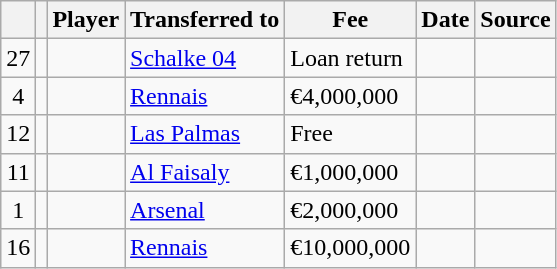<table class="wikitable plainrowheaders sortable">
<tr>
<th></th>
<th></th>
<th scope=col>Player</th>
<th>Transferred to</th>
<th !scope=col; style="width: 65px;">Fee</th>
<th scope=col>Date</th>
<th scope=col>Source</th>
</tr>
<tr>
<td align=center>27</td>
<td align=center></td>
<td></td>
<td> <a href='#'>Schalke 04</a></td>
<td>Loan return</td>
<td></td>
<td></td>
</tr>
<tr>
<td align=center>4</td>
<td align=center></td>
<td></td>
<td> <a href='#'>Rennais</a></td>
<td>€4,000,000</td>
<td></td>
<td></td>
</tr>
<tr>
<td align=center>12</td>
<td align=center></td>
<td></td>
<td> <a href='#'>Las Palmas</a></td>
<td>Free</td>
<td></td>
<td></td>
</tr>
<tr>
<td align=center>11</td>
<td align=center></td>
<td></td>
<td> <a href='#'>Al Faisaly</a></td>
<td>€1,000,000</td>
<td></td>
<td></td>
</tr>
<tr>
<td align=center>1</td>
<td align=center></td>
<td></td>
<td> <a href='#'>Arsenal</a></td>
<td>€2,000,000</td>
<td></td>
<td></td>
</tr>
<tr>
<td align=center>16</td>
<td align=center></td>
<td></td>
<td> <a href='#'>Rennais</a></td>
<td>€10,000,000</td>
<td></td>
<td></td>
</tr>
</table>
